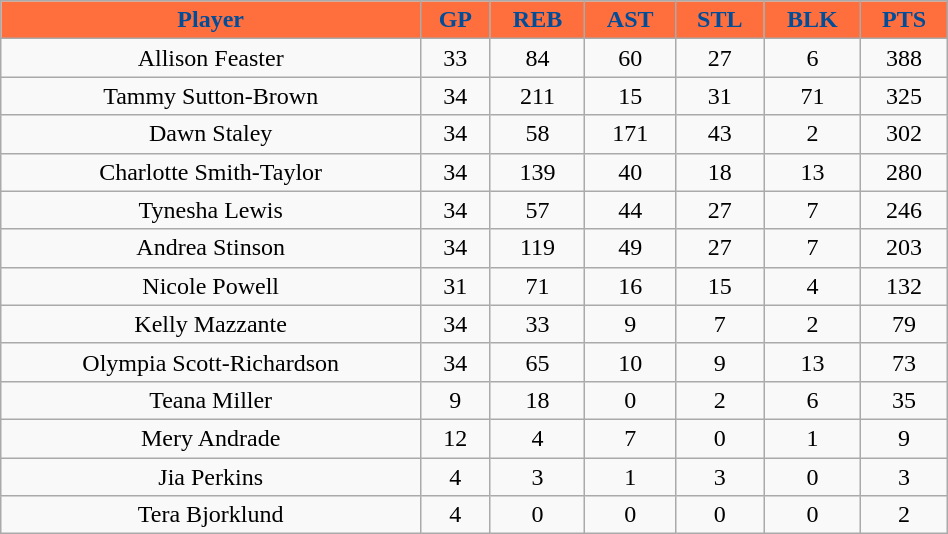<table class="wikitable" width="50%">
<tr align="center" style="background:#FF6E3D; color:#004D99;">
<td><strong>Player</strong></td>
<td><strong>GP</strong></td>
<td><strong>REB</strong></td>
<td><strong>AST</strong></td>
<td><strong>STL</strong></td>
<td><strong>BLK</strong></td>
<td><strong>PTS</strong></td>
</tr>
<tr align="center">
<td>Allison Feaster</td>
<td>33</td>
<td>84</td>
<td>60</td>
<td>27</td>
<td>6</td>
<td>388</td>
</tr>
<tr align="center">
<td>Tammy Sutton-Brown</td>
<td>34</td>
<td>211</td>
<td>15</td>
<td>31</td>
<td>71</td>
<td>325</td>
</tr>
<tr align="center">
<td>Dawn Staley</td>
<td>34</td>
<td>58</td>
<td>171</td>
<td>43</td>
<td>2</td>
<td>302</td>
</tr>
<tr align="center">
<td>Charlotte Smith-Taylor</td>
<td>34</td>
<td>139</td>
<td>40</td>
<td>18</td>
<td>13</td>
<td>280</td>
</tr>
<tr align="center">
<td>Tynesha Lewis</td>
<td>34</td>
<td>57</td>
<td>44</td>
<td>27</td>
<td>7</td>
<td>246</td>
</tr>
<tr align="center">
<td>Andrea Stinson</td>
<td>34</td>
<td>119</td>
<td>49</td>
<td>27</td>
<td>7</td>
<td>203</td>
</tr>
<tr align="center">
<td>Nicole Powell</td>
<td>31</td>
<td>71</td>
<td>16</td>
<td>15</td>
<td>4</td>
<td>132</td>
</tr>
<tr align="center">
<td>Kelly Mazzante</td>
<td>34</td>
<td>33</td>
<td>9</td>
<td>7</td>
<td>2</td>
<td>79</td>
</tr>
<tr align="center">
<td>Olympia Scott-Richardson</td>
<td>34</td>
<td>65</td>
<td>10</td>
<td>9</td>
<td>13</td>
<td>73</td>
</tr>
<tr align="center">
<td>Teana Miller</td>
<td>9</td>
<td>18</td>
<td>0</td>
<td>2</td>
<td>6</td>
<td>35</td>
</tr>
<tr align="center">
<td>Mery Andrade</td>
<td>12</td>
<td>4</td>
<td>7</td>
<td>0</td>
<td>1</td>
<td>9</td>
</tr>
<tr align="center">
<td>Jia Perkins</td>
<td>4</td>
<td>3</td>
<td>1</td>
<td>3</td>
<td>0</td>
<td>3</td>
</tr>
<tr align="center">
<td>Tera Bjorklund</td>
<td>4</td>
<td>0</td>
<td>0</td>
<td>0</td>
<td>0</td>
<td>2</td>
</tr>
</table>
